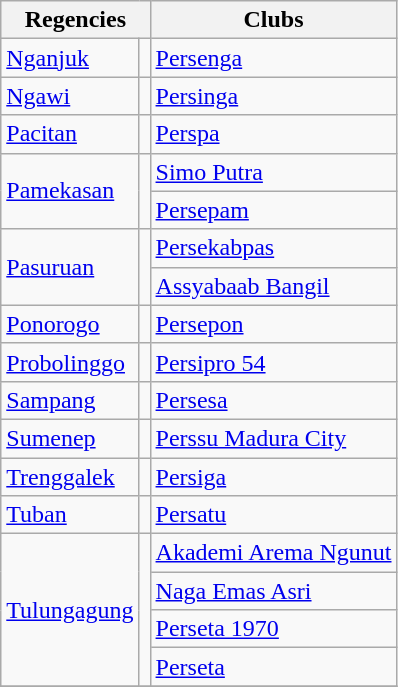<table class="wikitable">
<tr>
<th colspan=2>Regencies</th>
<th>Clubs</th>
</tr>
<tr>
<td><a href='#'>Nganjuk</a></td>
<td></td>
<td><a href='#'>Persenga</a></td>
</tr>
<tr>
<td><a href='#'>Ngawi</a></td>
<td></td>
<td><a href='#'>Persinga</a></td>
</tr>
<tr>
<td><a href='#'>Pacitan</a></td>
<td></td>
<td><a href='#'>Perspa</a></td>
</tr>
<tr>
<td rowspan=2><a href='#'>Pamekasan</a></td>
<td rowspan=2></td>
<td><a href='#'>Simo Putra</a></td>
</tr>
<tr>
<td><a href='#'>Persepam</a></td>
</tr>
<tr>
<td rowspan=2><a href='#'>Pasuruan</a></td>
<td rowspan=2></td>
<td><a href='#'>Persekabpas</a></td>
</tr>
<tr>
<td><a href='#'>Assyabaab Bangil</a></td>
</tr>
<tr>
<td><a href='#'>Ponorogo</a></td>
<td></td>
<td><a href='#'>Persepon</a></td>
</tr>
<tr>
<td><a href='#'>Probolinggo</a></td>
<td></td>
<td><a href='#'>Persipro 54</a></td>
</tr>
<tr>
<td><a href='#'>Sampang</a></td>
<td></td>
<td><a href='#'>Persesa</a></td>
</tr>
<tr>
<td><a href='#'>Sumenep</a></td>
<td></td>
<td><a href='#'>Perssu Madura City</a></td>
</tr>
<tr>
<td><a href='#'>Trenggalek</a></td>
<td></td>
<td><a href='#'>Persiga</a></td>
</tr>
<tr>
<td><a href='#'>Tuban</a></td>
<td></td>
<td><a href='#'>Persatu</a></td>
</tr>
<tr>
<td rowspan=4><a href='#'>Tulungagung</a></td>
<td rowspan=4></td>
<td><a href='#'>Akademi Arema Ngunut</a></td>
</tr>
<tr>
<td><a href='#'>Naga Emas Asri</a></td>
</tr>
<tr>
<td><a href='#'>Perseta 1970</a></td>
</tr>
<tr>
<td><a href='#'>Perseta</a></td>
</tr>
<tr>
</tr>
</table>
